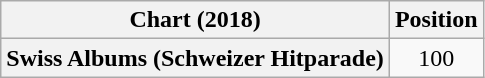<table class="wikitable plainrowheaders" style="text-align:center">
<tr>
<th scope="col">Chart (2018)</th>
<th scope="col">Position</th>
</tr>
<tr>
<th scope="row">Swiss Albums (Schweizer Hitparade)</th>
<td>100</td>
</tr>
</table>
